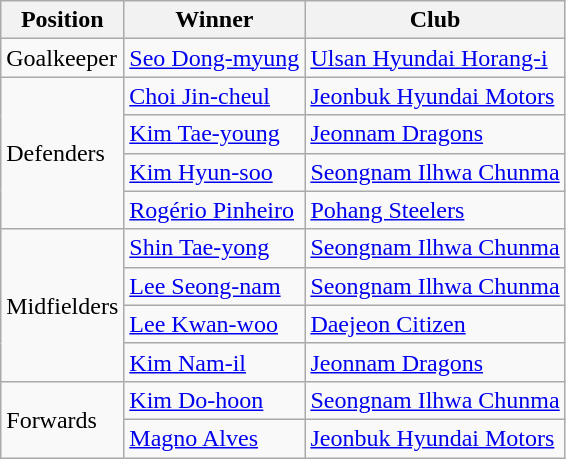<table class="wikitable">
<tr>
<th>Position</th>
<th>Winner</th>
<th>Club</th>
</tr>
<tr>
<td>Goalkeeper</td>
<td> <a href='#'>Seo Dong-myung</a></td>
<td><a href='#'>Ulsan Hyundai Horang-i</a></td>
</tr>
<tr>
<td rowspan="4">Defenders</td>
<td> <a href='#'>Choi Jin-cheul</a></td>
<td><a href='#'>Jeonbuk Hyundai Motors</a></td>
</tr>
<tr>
<td> <a href='#'>Kim Tae-young</a></td>
<td><a href='#'>Jeonnam Dragons</a></td>
</tr>
<tr>
<td> <a href='#'>Kim Hyun-soo</a></td>
<td><a href='#'>Seongnam Ilhwa Chunma</a></td>
</tr>
<tr>
<td> <a href='#'>Rogério Pinheiro</a></td>
<td><a href='#'>Pohang Steelers</a></td>
</tr>
<tr>
<td rowspan="4">Midfielders</td>
<td> <a href='#'>Shin Tae-yong</a></td>
<td><a href='#'>Seongnam Ilhwa Chunma</a></td>
</tr>
<tr>
<td> <a href='#'>Lee Seong-nam</a></td>
<td><a href='#'>Seongnam Ilhwa Chunma</a></td>
</tr>
<tr>
<td> <a href='#'>Lee Kwan-woo</a></td>
<td><a href='#'>Daejeon Citizen</a></td>
</tr>
<tr>
<td> <a href='#'>Kim Nam-il</a></td>
<td><a href='#'>Jeonnam Dragons</a></td>
</tr>
<tr>
<td rowspan="2">Forwards</td>
<td> <a href='#'>Kim Do-hoon</a></td>
<td><a href='#'>Seongnam Ilhwa Chunma</a></td>
</tr>
<tr>
<td> <a href='#'>Magno Alves</a></td>
<td><a href='#'>Jeonbuk Hyundai Motors</a></td>
</tr>
</table>
